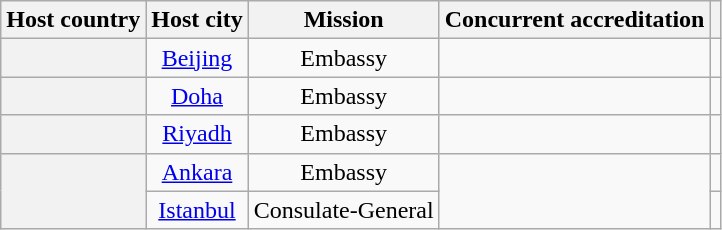<table class="wikitable plainrowheaders" style="text-align:center;">
<tr>
<th scope="col">Host country</th>
<th scope="col">Host city</th>
<th scope="col">Mission</th>
<th scope="col">Concurrent accreditation</th>
<th scope="col"></th>
</tr>
<tr>
<th scope="row"></th>
<td><a href='#'>Beijing</a></td>
<td>Embassy</td>
<td></td>
<td></td>
</tr>
<tr>
<th scope="row"></th>
<td><a href='#'>Doha</a></td>
<td>Embassy</td>
<td></td>
<td></td>
</tr>
<tr>
<th scope="row"></th>
<td><a href='#'>Riyadh</a></td>
<td>Embassy</td>
<td></td>
<td><br></td>
</tr>
<tr>
<th scope="row" rowspan="2"></th>
<td><a href='#'>Ankara</a></td>
<td>Embassy</td>
<td rowspan="2"></td>
<td></td>
</tr>
<tr>
<td><a href='#'>Istanbul</a></td>
<td>Consulate-General</td>
<td></td>
</tr>
</table>
